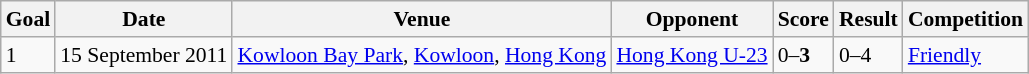<table class="wikitable" style="font-size:90%">
<tr>
<th>Goal</th>
<th>Date</th>
<th>Venue</th>
<th>Opponent</th>
<th>Score</th>
<th>Result</th>
<th>Competition</th>
</tr>
<tr>
<td>1</td>
<td>15 September 2011</td>
<td><a href='#'>Kowloon Bay Park</a>, <a href='#'>Kowloon</a>, <a href='#'>Hong Kong</a></td>
<td> <a href='#'>Hong Kong U-23</a></td>
<td>0–<strong>3</strong></td>
<td>0–4</td>
<td><a href='#'>Friendly</a></td>
</tr>
</table>
